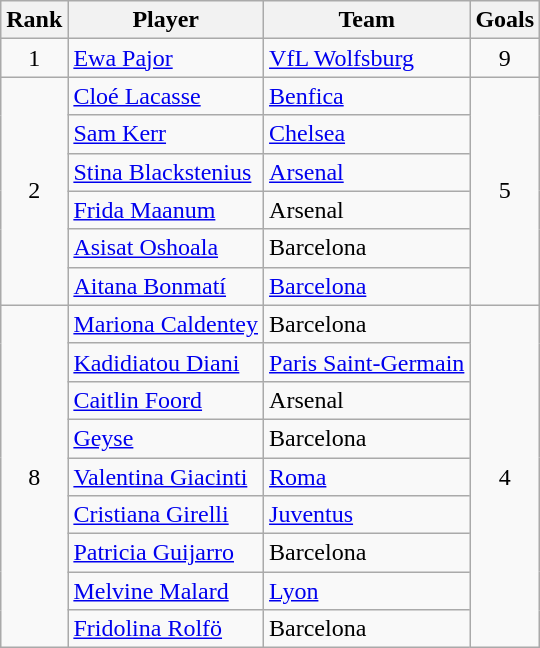<table class="wikitable sortable" style="text-align:center">
<tr>
<th>Rank</th>
<th>Player</th>
<th>Team</th>
<th>Goals</th>
</tr>
<tr>
<td>1</td>
<td align=left> <a href='#'>Ewa Pajor</a></td>
<td align=left> <a href='#'>VfL Wolfsburg</a></td>
<td>9</td>
</tr>
<tr>
<td rowspan=6>2</td>
<td align=left> <a href='#'>Cloé Lacasse</a></td>
<td align=left> <a href='#'>Benfica</a></td>
<td rowspan=6>5</td>
</tr>
<tr>
<td align=left> <a href='#'>Sam Kerr</a></td>
<td align=left> <a href='#'>Chelsea</a></td>
</tr>
<tr>
<td align=left> <a href='#'>Stina Blackstenius</a></td>
<td align=left> <a href='#'>Arsenal</a></td>
</tr>
<tr>
<td align=left> <a href='#'>Frida Maanum</a></td>
<td align=left> Arsenal</td>
</tr>
<tr>
<td align=left> <a href='#'>Asisat Oshoala</a></td>
<td align=left> Barcelona</td>
</tr>
<tr>
<td align=left> <a href='#'>Aitana Bonmatí</a></td>
<td align=left> <a href='#'>Barcelona</a></td>
</tr>
<tr>
<td rowspan=9>8</td>
<td align=left> <a href='#'>Mariona Caldentey</a></td>
<td align=left> Barcelona</td>
<td rowspan=9>4</td>
</tr>
<tr>
<td align=left> <a href='#'>Kadidiatou Diani</a></td>
<td align=left> <a href='#'>Paris Saint-Germain</a></td>
</tr>
<tr>
<td align=left> <a href='#'>Caitlin Foord</a></td>
<td align=left> Arsenal</td>
</tr>
<tr>
<td align=left> <a href='#'>Geyse</a></td>
<td align=left> Barcelona</td>
</tr>
<tr>
<td align=left> <a href='#'>Valentina Giacinti</a></td>
<td align=left> <a href='#'>Roma</a></td>
</tr>
<tr>
<td align=left> <a href='#'>Cristiana Girelli</a></td>
<td align=left> <a href='#'>Juventus</a></td>
</tr>
<tr>
<td align=left> <a href='#'>Patricia Guijarro</a></td>
<td align=left> Barcelona</td>
</tr>
<tr>
<td align=left> <a href='#'>Melvine Malard</a></td>
<td align=left> <a href='#'>Lyon</a></td>
</tr>
<tr>
<td align=left> <a href='#'>Fridolina Rolfö</a></td>
<td align=left> Barcelona</td>
</tr>
</table>
